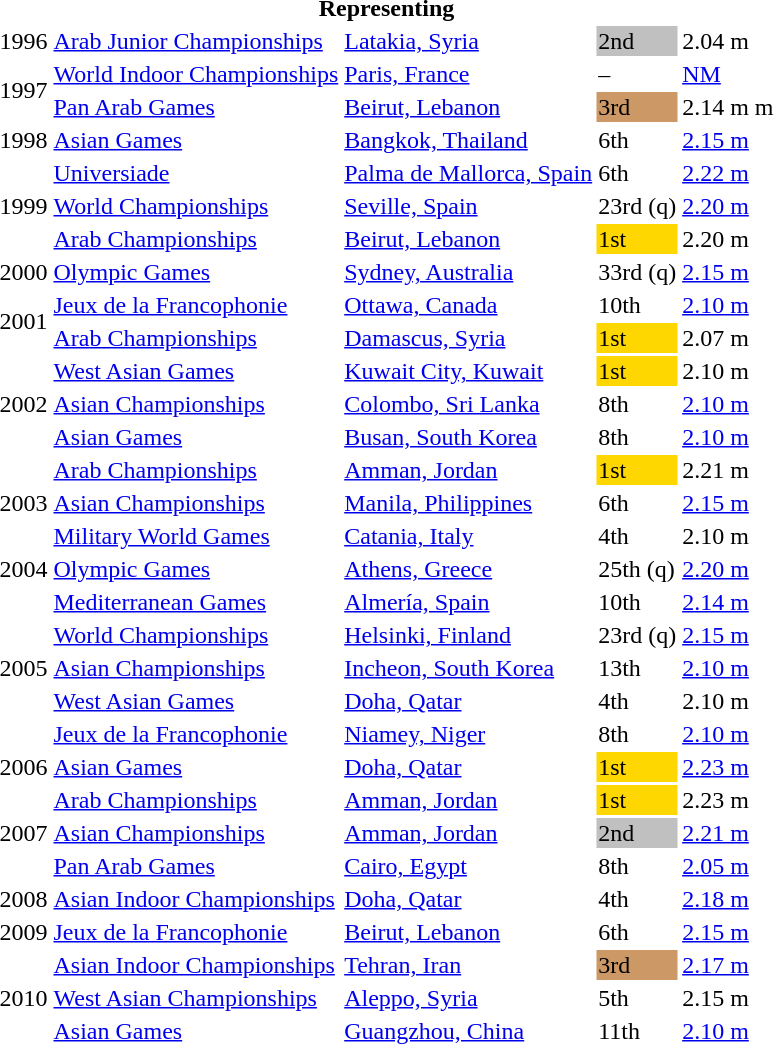<table>
<tr>
<th colspan="5">Representing </th>
</tr>
<tr>
<td>1996</td>
<td><a href='#'>Arab Junior Championships</a></td>
<td><a href='#'>Latakia, Syria</a></td>
<td bgcolor=silver>2nd</td>
<td>2.04 m</td>
</tr>
<tr>
<td rowspan=2>1997</td>
<td><a href='#'>World Indoor Championships</a></td>
<td><a href='#'>Paris, France</a></td>
<td>–</td>
<td><a href='#'>NM</a></td>
</tr>
<tr>
<td><a href='#'>Pan Arab Games</a></td>
<td><a href='#'>Beirut, Lebanon</a></td>
<td bgcolor=cc9966>3rd</td>
<td>2.14 m m</td>
</tr>
<tr>
<td>1998</td>
<td><a href='#'>Asian Games</a></td>
<td><a href='#'>Bangkok, Thailand</a></td>
<td>6th</td>
<td><a href='#'>2.15 m</a></td>
</tr>
<tr>
<td rowspan=3>1999</td>
<td><a href='#'>Universiade</a></td>
<td><a href='#'>Palma de Mallorca, Spain</a></td>
<td>6th</td>
<td><a href='#'>2.22 m</a></td>
</tr>
<tr>
<td><a href='#'>World Championships</a></td>
<td><a href='#'>Seville, Spain</a></td>
<td>23rd (q)</td>
<td><a href='#'>2.20 m</a></td>
</tr>
<tr>
<td><a href='#'>Arab Championships</a></td>
<td><a href='#'>Beirut, Lebanon</a></td>
<td bgcolor=gold>1st</td>
<td>2.20 m</td>
</tr>
<tr>
<td>2000</td>
<td><a href='#'>Olympic Games</a></td>
<td><a href='#'>Sydney, Australia</a></td>
<td>33rd (q)</td>
<td><a href='#'>2.15 m</a></td>
</tr>
<tr>
<td rowspan=2>2001</td>
<td><a href='#'>Jeux de la Francophonie</a></td>
<td><a href='#'>Ottawa, Canada</a></td>
<td>10th</td>
<td><a href='#'>2.10 m</a></td>
</tr>
<tr>
<td><a href='#'>Arab Championships</a></td>
<td><a href='#'>Damascus, Syria</a></td>
<td bgcolor=gold>1st</td>
<td>2.07 m</td>
</tr>
<tr>
<td rowspan=3>2002</td>
<td><a href='#'>West Asian Games</a></td>
<td><a href='#'>Kuwait City, Kuwait</a></td>
<td bgcolor=gold>1st</td>
<td>2.10 m</td>
</tr>
<tr>
<td><a href='#'>Asian Championships</a></td>
<td><a href='#'>Colombo, Sri Lanka</a></td>
<td>8th</td>
<td><a href='#'>2.10 m</a></td>
</tr>
<tr>
<td><a href='#'>Asian Games</a></td>
<td><a href='#'>Busan, South Korea</a></td>
<td>8th</td>
<td><a href='#'>2.10 m</a></td>
</tr>
<tr>
<td rowspan=3>2003</td>
<td><a href='#'>Arab Championships</a></td>
<td><a href='#'>Amman, Jordan</a></td>
<td bgcolor=gold>1st</td>
<td>2.21 m</td>
</tr>
<tr>
<td><a href='#'>Asian Championships</a></td>
<td><a href='#'>Manila, Philippines</a></td>
<td>6th</td>
<td><a href='#'>2.15 m</a></td>
</tr>
<tr>
<td><a href='#'>Military World Games</a></td>
<td><a href='#'>Catania, Italy</a></td>
<td>4th</td>
<td>2.10 m</td>
</tr>
<tr>
<td>2004</td>
<td><a href='#'>Olympic Games</a></td>
<td><a href='#'>Athens, Greece</a></td>
<td>25th (q)</td>
<td><a href='#'>2.20 m</a></td>
</tr>
<tr>
<td rowspan=5>2005</td>
<td><a href='#'>Mediterranean Games</a></td>
<td><a href='#'>Almería, Spain</a></td>
<td>10th</td>
<td><a href='#'>2.14 m</a></td>
</tr>
<tr>
<td><a href='#'>World Championships</a></td>
<td><a href='#'>Helsinki, Finland</a></td>
<td>23rd (q)</td>
<td><a href='#'>2.15 m</a></td>
</tr>
<tr>
<td><a href='#'>Asian Championships</a></td>
<td><a href='#'>Incheon, South Korea</a></td>
<td>13th</td>
<td><a href='#'>2.10 m</a></td>
</tr>
<tr>
<td><a href='#'>West Asian Games</a></td>
<td><a href='#'>Doha, Qatar</a></td>
<td>4th</td>
<td>2.10 m</td>
</tr>
<tr>
<td><a href='#'>Jeux de la Francophonie</a></td>
<td><a href='#'>Niamey, Niger</a></td>
<td>8th</td>
<td><a href='#'>2.10 m</a></td>
</tr>
<tr>
<td>2006</td>
<td><a href='#'>Asian Games</a></td>
<td><a href='#'>Doha, Qatar</a></td>
<td bgcolor=gold>1st</td>
<td><a href='#'>2.23 m</a></td>
</tr>
<tr>
<td rowspan=3>2007</td>
<td><a href='#'>Arab Championships</a></td>
<td><a href='#'>Amman, Jordan</a></td>
<td bgcolor=gold>1st</td>
<td>2.23 m</td>
</tr>
<tr>
<td><a href='#'>Asian Championships</a></td>
<td><a href='#'>Amman, Jordan</a></td>
<td bgcolor=silver>2nd</td>
<td><a href='#'>2.21 m</a></td>
</tr>
<tr>
<td><a href='#'>Pan Arab Games</a></td>
<td><a href='#'>Cairo, Egypt</a></td>
<td>8th</td>
<td><a href='#'>2.05 m</a></td>
</tr>
<tr>
<td>2008</td>
<td><a href='#'>Asian Indoor Championships</a></td>
<td><a href='#'>Doha, Qatar</a></td>
<td>4th</td>
<td><a href='#'>2.18 m</a></td>
</tr>
<tr>
<td>2009</td>
<td><a href='#'>Jeux de la Francophonie</a></td>
<td><a href='#'>Beirut, Lebanon</a></td>
<td>6th</td>
<td><a href='#'>2.15 m</a></td>
</tr>
<tr>
<td rowspan=3>2010</td>
<td><a href='#'>Asian Indoor Championships</a></td>
<td><a href='#'>Tehran, Iran</a></td>
<td bgcolor=cc9966>3rd</td>
<td><a href='#'>2.17 m</a></td>
</tr>
<tr>
<td><a href='#'>West Asian Championships</a></td>
<td><a href='#'>Aleppo, Syria</a></td>
<td>5th</td>
<td>2.15 m</td>
</tr>
<tr>
<td><a href='#'>Asian Games</a></td>
<td><a href='#'>Guangzhou, China</a></td>
<td>11th</td>
<td><a href='#'>2.10 m</a></td>
</tr>
</table>
